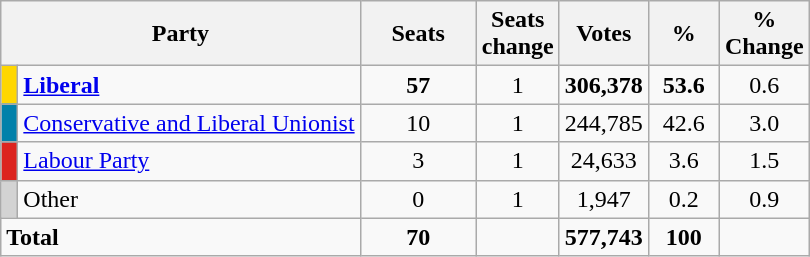<table class="wikitable sortable">
<tr>
<th style="width:200px" colspan=3>Party</th>
<th style="width:70px;">Seats</th>
<th style="width:40px;">Seats change</th>
<th style="width:40px;">Votes</th>
<th style="width:40px;">%</th>
<th style="width:40px;">% Change</th>
</tr>
<tr>
<td style="background-color:#FFD700"> </td>
<td colspan=2><strong><a href='#'>Liberal</a></strong></td>
<td align=center><strong>57</strong></td>
<td align=center> 1</td>
<td align=center><strong>306,378</strong></td>
<td align=center><strong>53.6</strong></td>
<td align=center> 0.6</td>
</tr>
<tr>
<td style="background-color:#0281AA"> </td>
<td colspan=2><a href='#'>Conservative and Liberal Unionist</a></td>
<td align="center">10</td>
<td align="center"> 1</td>
<td align="center">244,785</td>
<td align="center">42.6</td>
<td align="center"> 3.0</td>
</tr>
<tr>
<td style="background-color:#DC241f"> </td>
<td colspan=2><a href='#'>Labour Party</a></td>
<td align=center>3</td>
<td align=center> 1</td>
<td align=center>24,633</td>
<td align=center>3.6</td>
<td align=center> 1.5</td>
</tr>
<tr>
<td style="background-color:#D3D3D3"> </td>
<td colspan=2>Other</td>
<td align="center">0</td>
<td align="center"> 1</td>
<td align="center">1,947</td>
<td align="center">0.2</td>
<td align="center"> 0.9</td>
</tr>
<tr>
<td colspan=3><strong>Total</strong></td>
<td align=center><strong>70</strong></td>
<td align=center></td>
<td align=center><strong>577,743</strong></td>
<td align=center><strong>100</strong></td>
<td align=center></td>
</tr>
</table>
